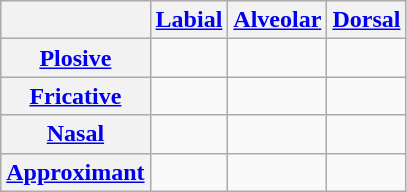<table class="wikitable">
<tr>
<th></th>
<th><a href='#'>Labial</a></th>
<th><a href='#'>Alveolar</a></th>
<th><a href='#'>Dorsal</a></th>
</tr>
<tr>
<th><a href='#'>Plosive</a></th>
<td></td>
<td></td>
<td></td>
</tr>
<tr>
<th><a href='#'>Fricative</a></th>
<td></td>
<td></td>
<td></td>
</tr>
<tr>
<th><a href='#'>Nasal</a></th>
<td></td>
<td></td>
<td></td>
</tr>
<tr>
<th><a href='#'>Approximant</a></th>
<td></td>
<td></td>
<td></td>
</tr>
</table>
